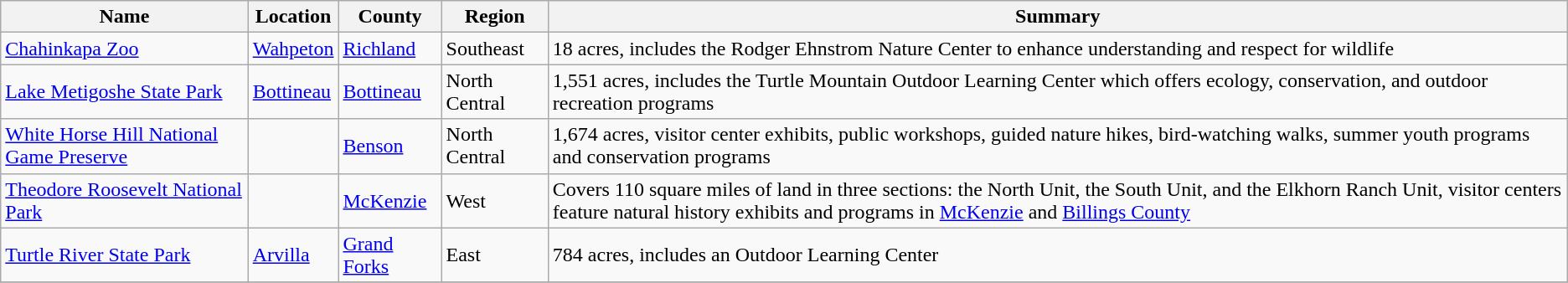<table class="wikitable sortable">
<tr>
<th>Name</th>
<th>Location</th>
<th>County</th>
<th>Region</th>
<th>Summary</th>
</tr>
<tr>
<td><a href='#'>Chahinkapa Zoo</a></td>
<td><a href='#'>Wahpeton</a></td>
<td><a href='#'>Richland</a></td>
<td>Southeast</td>
<td>18 acres, includes the Rodger Ehnstrom Nature Center to enhance understanding and respect for wildlife</td>
</tr>
<tr>
<td><a href='#'>Lake Metigoshe State Park</a></td>
<td><a href='#'>Bottineau</a></td>
<td><a href='#'>Bottineau</a></td>
<td>North Central</td>
<td>1,551 acres, includes the Turtle Mountain Outdoor Learning Center  which offers ecology, conservation, and outdoor recreation programs</td>
</tr>
<tr>
<td><a href='#'>White Horse Hill National Game Preserve</a></td>
<td></td>
<td><a href='#'>Benson</a></td>
<td>North Central</td>
<td>1,674 acres, visitor center exhibits, public workshops, guided nature hikes, bird-watching walks, summer youth programs and conservation programs</td>
</tr>
<tr>
<td><a href='#'>Theodore Roosevelt National Park</a></td>
<td></td>
<td><a href='#'>McKenzie</a></td>
<td>West</td>
<td>Covers 110 square miles of land in three sections: the North Unit, the South Unit, and the Elkhorn Ranch Unit, visitor centers feature natural history exhibits and programs in <a href='#'>McKenzie</a> and <a href='#'>Billings County</a></td>
</tr>
<tr>
<td><a href='#'>Turtle River State Park</a></td>
<td><a href='#'>Arvilla</a></td>
<td><a href='#'>Grand Forks</a></td>
<td>East</td>
<td>784 acres, includes an Outdoor Learning Center</td>
</tr>
<tr>
</tr>
</table>
